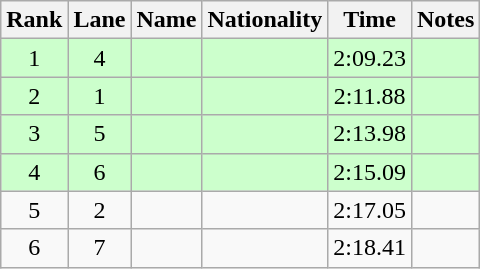<table class="wikitable sortable" style="text-align:center">
<tr>
<th>Rank</th>
<th>Lane</th>
<th>Name</th>
<th>Nationality</th>
<th>Time</th>
<th>Notes</th>
</tr>
<tr bgcolor=ccffcc>
<td>1</td>
<td>4</td>
<td align=left></td>
<td align=left></td>
<td>2:09.23</td>
<td><strong></strong> <strong></strong></td>
</tr>
<tr bgcolor=ccffcc>
<td>2</td>
<td>1</td>
<td align=left></td>
<td align=left></td>
<td>2:11.88</td>
<td><strong></strong></td>
</tr>
<tr bgcolor=ccffcc>
<td>3</td>
<td>5</td>
<td align=left></td>
<td align=left></td>
<td>2:13.98</td>
<td><strong></strong></td>
</tr>
<tr bgcolor=ccffcc>
<td>4</td>
<td>6</td>
<td align=left></td>
<td align=left></td>
<td>2:15.09</td>
<td><strong></strong></td>
</tr>
<tr>
<td>5</td>
<td>2</td>
<td align=left></td>
<td align=left></td>
<td>2:17.05</td>
<td></td>
</tr>
<tr>
<td>6</td>
<td>7</td>
<td align=left></td>
<td align=left></td>
<td>2:18.41</td>
<td></td>
</tr>
</table>
